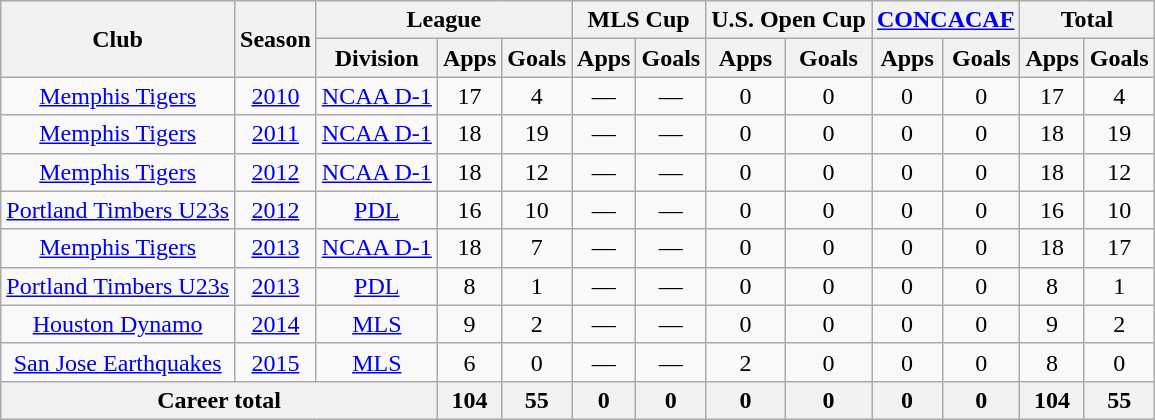<table class="wikitable" style="text-align: center;">
<tr>
<th rowspan="2">Club</th>
<th rowspan="2">Season</th>
<th colspan="3">League</th>
<th colspan="2">MLS Cup</th>
<th colspan="2">U.S. Open Cup</th>
<th colspan="2"><a href='#'>CONCACAF</a></th>
<th colspan="2">Total</th>
</tr>
<tr>
<th>Division</th>
<th>Apps</th>
<th>Goals</th>
<th>Apps</th>
<th>Goals</th>
<th>Apps</th>
<th>Goals</th>
<th>Apps</th>
<th>Goals</th>
<th>Apps</th>
<th>Goals</th>
</tr>
<tr>
<td rowspan="1"><a href='#'>Memphis Tigers</a></td>
<td><a href='#'>2010</a></td>
<td><a href='#'>NCAA D-1</a></td>
<td>17</td>
<td>4</td>
<td>—</td>
<td>—</td>
<td>0</td>
<td>0</td>
<td>0</td>
<td>0</td>
<td>17</td>
<td>4</td>
</tr>
<tr>
<td rowspan="1"><a href='#'>Memphis Tigers</a></td>
<td><a href='#'>2011</a></td>
<td><a href='#'>NCAA D-1</a></td>
<td>18</td>
<td>19</td>
<td>—</td>
<td>—</td>
<td>0</td>
<td>0</td>
<td>0</td>
<td>0</td>
<td>18</td>
<td>19</td>
</tr>
<tr>
<td rowspan="1"><a href='#'>Memphis Tigers</a></td>
<td><a href='#'>2012</a></td>
<td><a href='#'>NCAA D-1</a></td>
<td>18</td>
<td>12</td>
<td>—</td>
<td>—</td>
<td>0</td>
<td>0</td>
<td>0</td>
<td>0</td>
<td>18</td>
<td>12</td>
</tr>
<tr>
<td rowspan="1"><a href='#'>Portland Timbers U23s</a></td>
<td><a href='#'>2012</a></td>
<td><a href='#'>PDL</a></td>
<td>16</td>
<td>10</td>
<td>—</td>
<td>—</td>
<td>0</td>
<td>0</td>
<td>0</td>
<td>0</td>
<td>16</td>
<td>10</td>
</tr>
<tr>
<td rowspan="1"><a href='#'>Memphis Tigers</a></td>
<td><a href='#'>2013</a></td>
<td><a href='#'>NCAA D-1</a></td>
<td>18</td>
<td>7</td>
<td>—</td>
<td>—</td>
<td>0</td>
<td>0</td>
<td>0</td>
<td>0</td>
<td>18</td>
<td>17</td>
</tr>
<tr>
<td rowspan="1"><a href='#'>Portland Timbers U23s</a></td>
<td><a href='#'>2013</a></td>
<td><a href='#'>PDL</a></td>
<td>8</td>
<td>1</td>
<td>—</td>
<td>—</td>
<td>0</td>
<td>0</td>
<td>0</td>
<td>0</td>
<td>8</td>
<td>1</td>
</tr>
<tr>
<td rowspan="1"><a href='#'>Houston Dynamo</a></td>
<td><a href='#'>2014</a></td>
<td><a href='#'>MLS</a></td>
<td>9</td>
<td>2</td>
<td>—</td>
<td>—</td>
<td>0</td>
<td>0</td>
<td>0</td>
<td>0</td>
<td>9</td>
<td>2</td>
</tr>
<tr>
<td><a href='#'>San Jose Earthquakes</a></td>
<td><a href='#'>2015</a></td>
<td><a href='#'>MLS</a></td>
<td>6</td>
<td>0</td>
<td>—</td>
<td>—</td>
<td>2</td>
<td>0</td>
<td>0</td>
<td>0</td>
<td>8</td>
<td>0</td>
</tr>
<tr>
<th colspan="3">Career total</th>
<th>104</th>
<th>55</th>
<th>0</th>
<th>0</th>
<th>0</th>
<th>0</th>
<th>0</th>
<th>0</th>
<th>104</th>
<th>55</th>
</tr>
</table>
